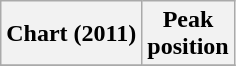<table class="wikitable plainrowheaders">
<tr>
<th>Chart (2011)</th>
<th>Peak<br>position</th>
</tr>
<tr>
</tr>
</table>
